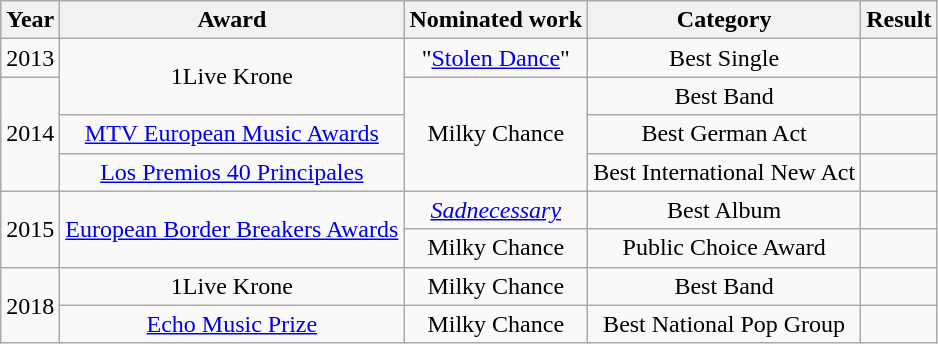<table class="wikitable plainrowheaders" style="text-align:center;">
<tr>
<th>Year</th>
<th>Award</th>
<th>Nominated work</th>
<th>Category</th>
<th>Result</th>
</tr>
<tr>
<td>2013</td>
<td rowspan="2">1Live Krone</td>
<td>"<a href='#'>Stolen Dance</a>"</td>
<td>Best Single</td>
<td></td>
</tr>
<tr>
<td rowspan="3">2014</td>
<td rowspan="3">Milky Chance</td>
<td>Best Band</td>
<td></td>
</tr>
<tr>
<td><a href='#'>MTV European Music Awards</a></td>
<td>Best German Act</td>
<td></td>
</tr>
<tr>
<td><a href='#'>Los Premios 40 Principales</a></td>
<td>Best International New Act</td>
<td></td>
</tr>
<tr>
<td rowspan="2">2015</td>
<td rowspan="2"><a href='#'>European Border Breakers Awards</a></td>
<td><em><a href='#'>Sadnecessary</a></em></td>
<td>Best Album</td>
<td></td>
</tr>
<tr>
<td>Milky Chance</td>
<td>Public Choice Award</td>
<td></td>
</tr>
<tr>
<td rowspan="2">2018</td>
<td>1Live Krone</td>
<td>Milky Chance</td>
<td>Best Band</td>
<td></td>
</tr>
<tr>
<td><a href='#'>Echo Music Prize</a></td>
<td>Milky Chance</td>
<td>Best National Pop Group</td>
<td></td>
</tr>
</table>
